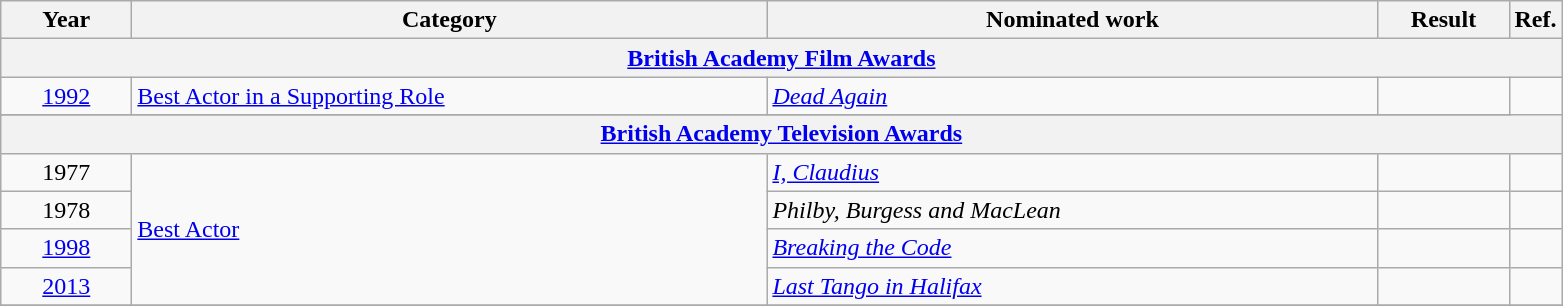<table class=wikitable>
<tr>
<th scope="col" style="width:5em;">Year</th>
<th scope="col" style="width:26em;">Category</th>
<th scope="col" style="width:25em;">Nominated work</th>
<th scope="col" style="width:5em;">Result</th>
<th>Ref.</th>
</tr>
<tr>
<th colspan="5"><a href='#'>British Academy Film Awards</a></th>
</tr>
<tr>
<td style="text-align:center;"><a href='#'>1992</a></td>
<td><a href='#'>Best Actor in a Supporting Role</a></td>
<td><em><a href='#'>Dead Again</a></em></td>
<td></td>
</tr>
<tr>
</tr>
<tr>
<th colspan="5"><a href='#'>British Academy Television Awards</a></th>
</tr>
<tr>
<td style="text-align:center;">1977</td>
<td rowspan="4"><a href='#'>Best Actor</a></td>
<td><em><a href='#'>I, Claudius</a></em></td>
<td></td>
<td></td>
</tr>
<tr>
<td style="text-align:center;">1978</td>
<td><em>Philby, Burgess and MacLean</em></td>
<td></td>
<td></td>
</tr>
<tr>
<td style="text-align:center;"><a href='#'>1998</a></td>
<td><em><a href='#'>Breaking the Code</a></em></td>
<td></td>
<td></td>
</tr>
<tr>
<td style="text-align:center;"><a href='#'>2013</a></td>
<td><em><a href='#'>Last Tango in Halifax</a></em></td>
<td></td>
<td></td>
</tr>
<tr>
</tr>
</table>
